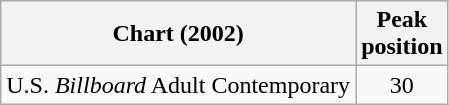<table class="wikitable sortable">
<tr>
<th>Chart (2002)</th>
<th>Peak<br>position</th>
</tr>
<tr>
<td>U.S. <em>Billboard</em> Adult Contemporary</td>
<td style="text-align:center;">30</td>
</tr>
</table>
